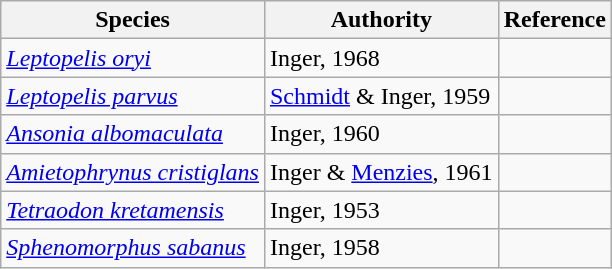<table class="wikitable sortable">
<tr>
<th>Species</th>
<th>Authority</th>
<th>Reference</th>
</tr>
<tr>
<td><em><a href='#'>Leptopelis oryi</a></em></td>
<td>Inger, 1968</td>
<td></td>
</tr>
<tr>
<td><em><a href='#'>Leptopelis parvus</a></em></td>
<td><a href='#'>Schmidt</a> & Inger, 1959</td>
<td></td>
</tr>
<tr>
<td><em><a href='#'>Ansonia albomaculata</a></em></td>
<td>Inger, 1960</td>
<td></td>
</tr>
<tr>
<td><em><a href='#'>Amietophrynus cristiglans</a></em></td>
<td>Inger & <a href='#'>Menzies</a>, 1961</td>
<td></td>
</tr>
<tr>
<td><em><a href='#'>Tetraodon kretamensis</a></em></td>
<td>Inger, 1953</td>
<td></td>
</tr>
<tr>
<td><em><a href='#'>Sphenomorphus sabanus</a></em></td>
<td>Inger, 1958</td>
<td></td>
</tr>
</table>
